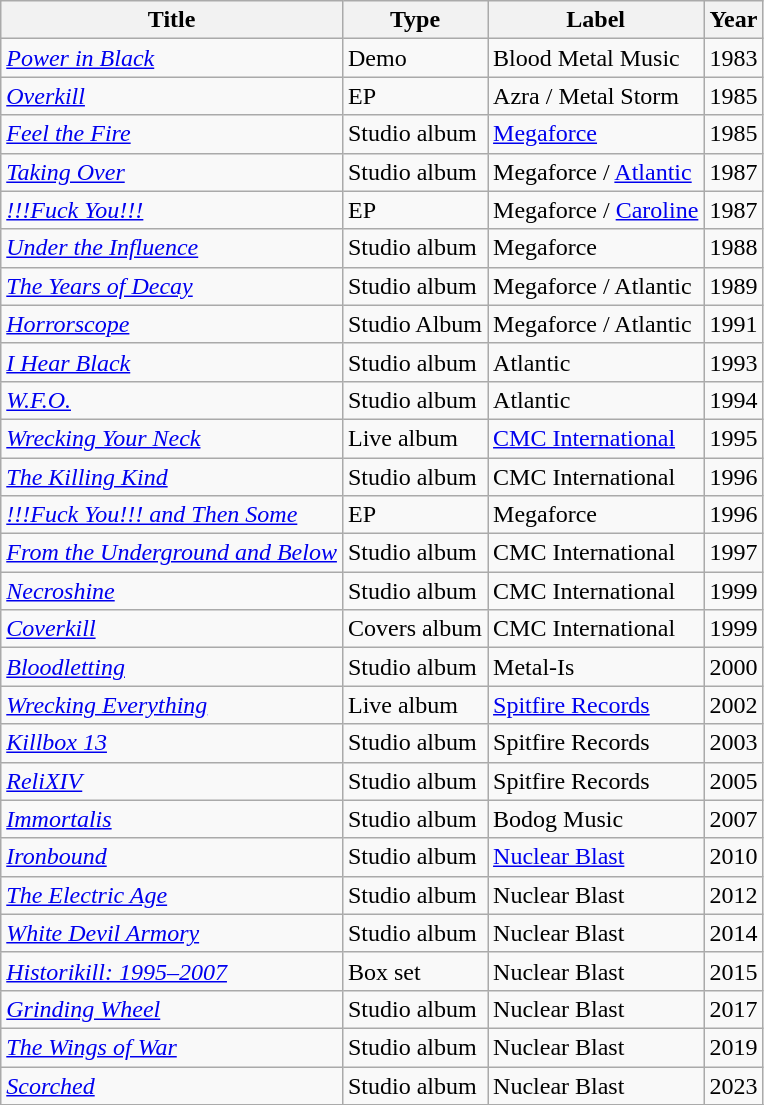<table class="wikitable">
<tr>
<th>Title</th>
<th>Type</th>
<th>Label</th>
<th>Year</th>
</tr>
<tr>
<td><em><a href='#'>Power in Black</a></em></td>
<td>Demo</td>
<td>Blood Metal Music</td>
<td>1983</td>
</tr>
<tr>
<td><em><a href='#'>Overkill</a></em></td>
<td>EP</td>
<td>Azra / Metal Storm</td>
<td>1985</td>
</tr>
<tr>
<td><em><a href='#'>Feel the Fire</a></em></td>
<td>Studio album</td>
<td><a href='#'>Megaforce</a></td>
<td>1985</td>
</tr>
<tr>
<td><em><a href='#'>Taking Over</a></em></td>
<td>Studio album</td>
<td>Megaforce / <a href='#'>Atlantic</a></td>
<td>1987</td>
</tr>
<tr>
<td><em><a href='#'>!!!Fuck You!!!</a></em></td>
<td>EP</td>
<td>Megaforce / <a href='#'>Caroline</a></td>
<td>1987</td>
</tr>
<tr>
<td><em><a href='#'>Under the Influence</a></em></td>
<td>Studio album</td>
<td>Megaforce</td>
<td>1988</td>
</tr>
<tr>
<td><em><a href='#'>The Years of Decay</a></em></td>
<td>Studio album</td>
<td>Megaforce / Atlantic</td>
<td>1989</td>
</tr>
<tr>
<td><em><a href='#'>Horrorscope</a></em></td>
<td>Studio Album</td>
<td>Megaforce / Atlantic</td>
<td>1991</td>
</tr>
<tr>
<td><em><a href='#'>I Hear Black</a></em></td>
<td>Studio album</td>
<td>Atlantic</td>
<td>1993</td>
</tr>
<tr>
<td><em><a href='#'>W.F.O.</a></em></td>
<td>Studio album</td>
<td>Atlantic</td>
<td>1994</td>
</tr>
<tr>
<td><em><a href='#'>Wrecking Your Neck</a></em></td>
<td>Live album</td>
<td><a href='#'>CMC International</a></td>
<td>1995</td>
</tr>
<tr>
<td><em><a href='#'>The Killing Kind</a></em></td>
<td>Studio album</td>
<td>CMC International</td>
<td>1996</td>
</tr>
<tr>
<td><em><a href='#'>!!!Fuck You!!! and Then Some</a></em></td>
<td>EP</td>
<td>Megaforce</td>
<td>1996</td>
</tr>
<tr>
<td><em><a href='#'>From the Underground and Below</a></em></td>
<td>Studio album</td>
<td>CMC International</td>
<td>1997</td>
</tr>
<tr>
<td><em><a href='#'>Necroshine</a></em></td>
<td>Studio album</td>
<td>CMC International</td>
<td>1999</td>
</tr>
<tr>
<td><em><a href='#'>Coverkill</a></em></td>
<td>Covers album</td>
<td>CMC International</td>
<td>1999</td>
</tr>
<tr>
<td><em><a href='#'>Bloodletting</a></em></td>
<td>Studio album</td>
<td>Metal-Is</td>
<td>2000</td>
</tr>
<tr>
<td><em><a href='#'>Wrecking Everything</a></em></td>
<td>Live album</td>
<td><a href='#'>Spitfire Records</a></td>
<td>2002</td>
</tr>
<tr>
<td><em><a href='#'>Killbox 13</a></em></td>
<td>Studio album</td>
<td>Spitfire Records</td>
<td>2003</td>
</tr>
<tr>
<td><em><a href='#'>ReliXIV</a></em></td>
<td>Studio album</td>
<td>Spitfire Records</td>
<td>2005</td>
</tr>
<tr>
<td><em><a href='#'>Immortalis</a></em></td>
<td>Studio album</td>
<td>Bodog Music</td>
<td>2007</td>
</tr>
<tr>
<td><em><a href='#'>Ironbound</a></em></td>
<td>Studio album</td>
<td><a href='#'>Nuclear Blast</a></td>
<td>2010</td>
</tr>
<tr>
<td><em><a href='#'>The Electric Age</a></em></td>
<td>Studio album</td>
<td>Nuclear Blast</td>
<td>2012</td>
</tr>
<tr>
<td><em><a href='#'>White Devil Armory</a></em></td>
<td>Studio album</td>
<td>Nuclear Blast</td>
<td>2014</td>
</tr>
<tr>
<td><em><a href='#'>Historikill: 1995–2007</a></em></td>
<td>Box set</td>
<td>Nuclear Blast</td>
<td>2015</td>
</tr>
<tr>
<td><em><a href='#'>Grinding Wheel</a></em></td>
<td>Studio album</td>
<td>Nuclear Blast</td>
<td>2017</td>
</tr>
<tr>
<td><em><a href='#'>The Wings of War</a></em></td>
<td>Studio album</td>
<td>Nuclear Blast</td>
<td>2019</td>
</tr>
<tr>
<td><em><a href='#'>Scorched</a></em></td>
<td>Studio album</td>
<td>Nuclear Blast</td>
<td>2023</td>
</tr>
<tr>
</tr>
</table>
